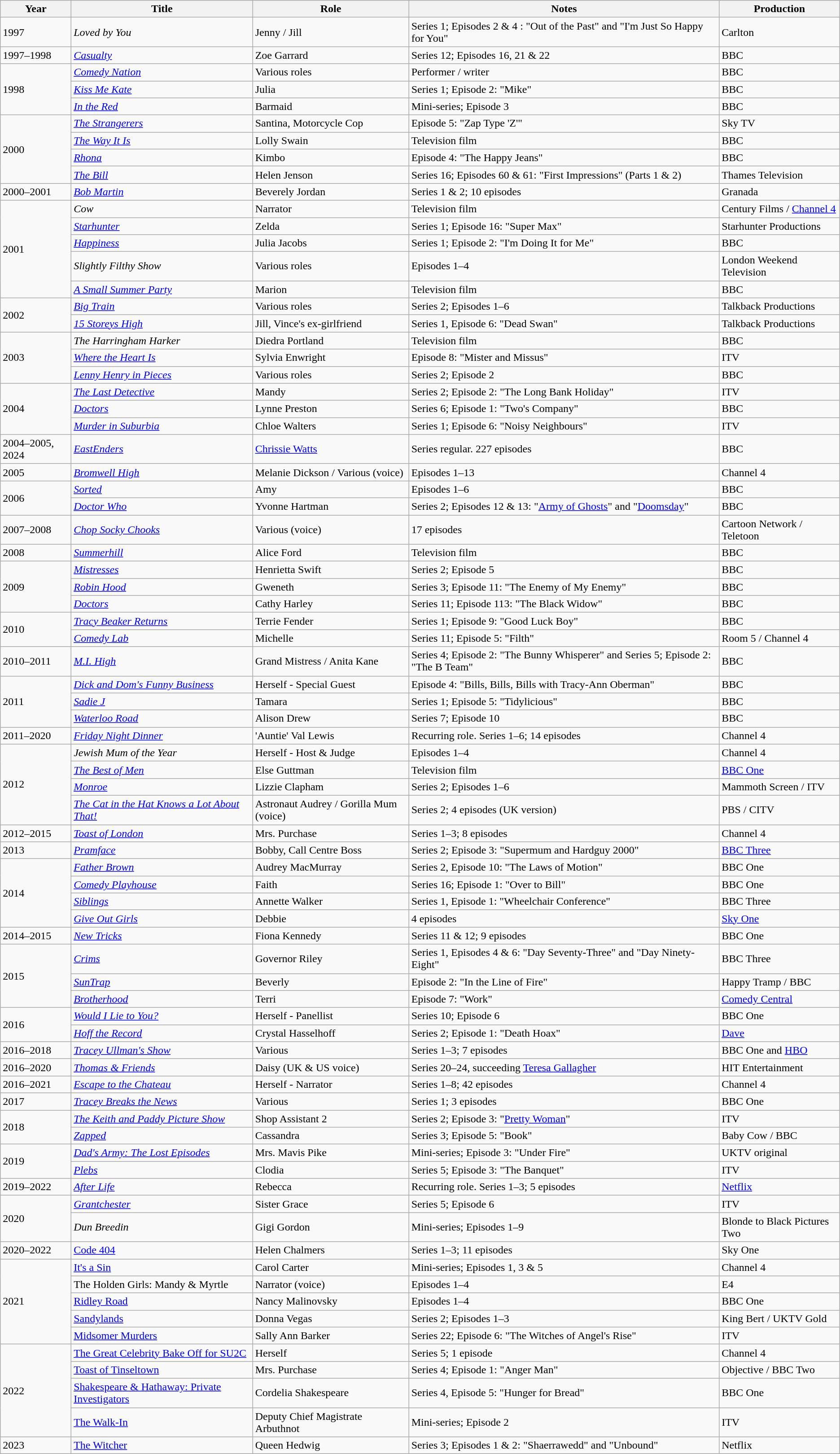<table class="wikitable">
<tr>
<th>Year</th>
<th>Title</th>
<th>Role</th>
<th>Notes</th>
<th>Production</th>
</tr>
<tr>
<td>1997</td>
<td><em>Loved by You</em></td>
<td>Jenny / Jill</td>
<td>Series 1; Episodes 2 & 4 : "Out of the Past" and "I'm Just So Happy for You"</td>
<td>Carlton</td>
</tr>
<tr>
<td>1997–1998</td>
<td><em><a href='#'>Casualty</a></em></td>
<td>Zoe Garrard</td>
<td>Series 12; Episodes 16, 21 & 22</td>
<td>BBC</td>
</tr>
<tr>
<td rowspan="3">1998</td>
<td><em><a href='#'>Comedy Nation</a></em></td>
<td>Various roles</td>
<td>Performer / writer</td>
<td>BBC</td>
</tr>
<tr>
<td><em><a href='#'>Kiss Me Kate</a></em></td>
<td>Julia</td>
<td>Series 1; Episode 2: "Mike"</td>
<td>BBC</td>
</tr>
<tr>
<td><em><a href='#'>In the Red</a></em></td>
<td>Barmaid</td>
<td>Mini-series; Episode 3</td>
<td>BBC</td>
</tr>
<tr>
<td rowspan="4">2000</td>
<td><em><a href='#'>The Strangerers</a></em></td>
<td>Santina, Motorcycle Cop</td>
<td>Episode 5: "Zap Type 'Z'"</td>
<td>Sky TV</td>
</tr>
<tr>
<td><em><a href='#'>The Way It Is</a></em></td>
<td>Lolly Swain</td>
<td>Television film</td>
<td>BBC</td>
</tr>
<tr>
<td><em><a href='#'>Rhona</a></em></td>
<td>Kimbo</td>
<td>Episode 4: "The Happy Jeans"</td>
<td>BBC</td>
</tr>
<tr>
<td><em><a href='#'>The Bill</a></em></td>
<td>Helen Jenson</td>
<td>Series 16; Episodes 60 & 61: "First Impressions" (Parts 1 & 2)</td>
<td>Thames Television</td>
</tr>
<tr>
<td>2000–2001</td>
<td><em><a href='#'>Bob Martin</a></em></td>
<td>Beverely Jordan</td>
<td>Series 1 & 2; 10 episodes</td>
<td>Granada</td>
</tr>
<tr>
<td rowspan="5">2001</td>
<td><em>Cow</em></td>
<td>Narrator</td>
<td>Television film</td>
<td>Century Films / <a href='#'>Channel 4</a></td>
</tr>
<tr>
<td><em><a href='#'>Starhunter</a></em></td>
<td>Zelda</td>
<td>Series 1; Episode 16: "Super Max"</td>
<td>Starhunter Productions</td>
</tr>
<tr>
<td><em><a href='#'>Happiness</a></em></td>
<td>Julia Jacobs</td>
<td>Series 1; Episode 2: "I'm Doing It for Me"</td>
<td>BBC</td>
</tr>
<tr>
<td><em>Slightly Filthy Show</em></td>
<td>Various roles</td>
<td>Episodes 1–4</td>
<td>London Weekend Television</td>
</tr>
<tr>
<td><em><a href='#'>A Small Summer Party</a></em></td>
<td>Marion</td>
<td>Television film</td>
<td>BBC</td>
</tr>
<tr>
<td rowspan="2">2002</td>
<td><em><a href='#'>Big Train</a></em></td>
<td>Various roles</td>
<td>Series 2; Episodes 1–6</td>
<td>Talkback Productions</td>
</tr>
<tr>
<td><em><a href='#'>15 Storeys High</a></em></td>
<td>Jill, Vince's ex-girlfriend</td>
<td>Series 1, Episode 6: "Dead Swan"</td>
<td>Talkback Productions</td>
</tr>
<tr>
<td rowspan="3">2003</td>
<td><em>The Harringham Harker</em></td>
<td>Diedra Portland</td>
<td>Television film</td>
<td>BBC</td>
</tr>
<tr>
<td><em><a href='#'>Where the Heart Is</a></em></td>
<td>Sylvia Enwright</td>
<td>Episode 8: "Mister and Missus"</td>
<td>ITV</td>
</tr>
<tr>
<td><em><a href='#'>Lenny Henry in Pieces</a></em></td>
<td>Various roles</td>
<td>Series 2; Episode 2</td>
<td>BBC</td>
</tr>
<tr>
<td rowspan="3">2004</td>
<td><em><a href='#'>The Last Detective</a></em></td>
<td>Mandy</td>
<td>Series 2; Episode 2: "The Long Bank Holiday"</td>
<td>ITV</td>
</tr>
<tr>
<td><em><a href='#'>Doctors</a></em></td>
<td>Lynne Preston</td>
<td>Series 6; Episode 1: "Two's Company"</td>
<td>BBC</td>
</tr>
<tr>
<td><em><a href='#'>Murder in Suburbia</a></em></td>
<td>Chloe Walters</td>
<td>Series 1; Episode 6: "Noisy Neighbours"</td>
<td>ITV</td>
</tr>
<tr>
<td>2004–2005, 2024</td>
<td><em><a href='#'>EastEnders</a></em></td>
<td><a href='#'>Chrissie Watts</a></td>
<td>Series regular. 227 episodes</td>
<td>BBC</td>
</tr>
<tr>
<td>2005</td>
<td><em><a href='#'>Bromwell High</a></em></td>
<td>Melanie Dickson / Various (voice)</td>
<td>Episodes 1–13</td>
<td>Channel 4</td>
</tr>
<tr>
<td rowspan="2">2006</td>
<td><em><a href='#'>Sorted</a></em></td>
<td>Amy</td>
<td>Episodes 1–6</td>
<td>BBC</td>
</tr>
<tr>
<td><em><a href='#'>Doctor Who</a></em></td>
<td>Yvonne Hartman</td>
<td>Series 2; Episodes 12 & 13: "<a href='#'>Army of Ghosts</a>" and "<a href='#'>Doomsday</a>"</td>
<td>BBC</td>
</tr>
<tr>
<td>2007–2008</td>
<td><em><a href='#'>Chop Socky Chooks</a></em></td>
<td>Various (voice)</td>
<td>17 episodes</td>
<td>Cartoon Network / Teletoon</td>
</tr>
<tr>
<td>2008</td>
<td><em><a href='#'>Summerhill</a></em></td>
<td>Alice Ford</td>
<td>Television film</td>
<td>BBC</td>
</tr>
<tr>
<td rowspan="3">2009</td>
<td><em><a href='#'>Mistresses</a></em></td>
<td>Henrietta Swift</td>
<td>Series 2; Episode 5</td>
<td>BBC</td>
</tr>
<tr>
<td><em><a href='#'>Robin Hood</a></em></td>
<td>Gweneth</td>
<td>Series 3; Episode 11: "The Enemy of My Enemy"</td>
<td>BBC</td>
</tr>
<tr>
<td><em><a href='#'>Doctors</a></em></td>
<td>Cathy Harley</td>
<td>Series 11; Episode 113: "The Black Widow"</td>
<td>BBC</td>
</tr>
<tr>
<td rowspan="2">2010</td>
<td><em><a href='#'>Tracy Beaker Returns</a></em></td>
<td>Terrie Fender</td>
<td>Series 1; Episode 9: "Good Luck Boy"</td>
<td>BBC</td>
</tr>
<tr>
<td><em><a href='#'>Comedy Lab</a></em></td>
<td>Michelle</td>
<td>Series 11; Episode 5: "Filth"</td>
<td>Room 5 / Channel 4</td>
</tr>
<tr>
<td>2010–2011</td>
<td><em><a href='#'>M.I. High</a></em></td>
<td>Grand Mistress / Anita Kane</td>
<td>Series 4; Episode 2: "The Bunny Whisperer" and Series 5; Episode 2: "The B Team"</td>
<td>BBC</td>
</tr>
<tr>
<td rowspan="3">2011</td>
<td><em><a href='#'>Dick and Dom's Funny Business</a></em></td>
<td>Herself - Special Guest</td>
<td>Episode 4: "Bills, Bills, Bills with Tracy-Ann Oberman"</td>
<td>BBC</td>
</tr>
<tr>
<td><em><a href='#'>Sadie J</a></em></td>
<td>Tamara</td>
<td>Series 1; Episode 5: "Tidylicious"</td>
<td>BBC</td>
</tr>
<tr>
<td><em><a href='#'>Waterloo Road</a></em></td>
<td>Alison Drew</td>
<td>Series 7; Episode 10</td>
<td>BBC</td>
</tr>
<tr>
<td>2011–2020</td>
<td><em><a href='#'>Friday Night Dinner</a></em></td>
<td>'Auntie' Val Lewis</td>
<td>Recurring role. Series 1–6; 14 episodes</td>
<td>Channel 4</td>
</tr>
<tr>
<td rowspan="4">2012</td>
<td><em>Jewish Mum of the Year</em></td>
<td>Herself - Host & Judge</td>
<td>Episodes 1–4</td>
<td>Channel 4</td>
</tr>
<tr>
<td><em><a href='#'>The Best of Men</a></em></td>
<td>Else Guttman</td>
<td>Television film</td>
<td><a href='#'>BBC One</a></td>
</tr>
<tr>
<td><em><a href='#'>Monroe</a></em></td>
<td>Lizzie Clapham</td>
<td>Series 2; Episodes 1–6</td>
<td>Mammoth Screen / ITV</td>
</tr>
<tr>
<td><em><a href='#'>The Cat in the Hat Knows a Lot About That!</a></em></td>
<td>Astronaut Audrey / Gorilla Mum (voice)</td>
<td>Series 2; 4 episodes (UK version)</td>
<td>PBS / CITV</td>
</tr>
<tr>
<td>2012–2015</td>
<td><em><a href='#'>Toast of London</a></em></td>
<td>Mrs. Purchase</td>
<td>Series 1–3; 8 episodes</td>
<td>Channel 4</td>
</tr>
<tr>
<td>2013</td>
<td><em><a href='#'>Pramface</a></em></td>
<td>Bobby, Call Centre Boss</td>
<td>Series 2; Episode 3: "Supermum and Hardguy 2000"</td>
<td><a href='#'>BBC Three</a></td>
</tr>
<tr>
<td rowspan="4">2014</td>
<td><em><a href='#'>Father Brown</a></em></td>
<td>Audrey MacMurray</td>
<td>Series 2, Episode 10: "The Laws of Motion"</td>
<td>BBC One</td>
</tr>
<tr>
<td><em><a href='#'>Comedy Playhouse</a></em></td>
<td>Faith</td>
<td>Series 16; Episode 1: "Over to Bill"</td>
<td>BBC One</td>
</tr>
<tr>
<td><em><a href='#'>Siblings</a></em></td>
<td>Annette Walker</td>
<td>Series 1, Episode 1: "Wheelchair Conference"</td>
<td>BBC Three</td>
</tr>
<tr>
<td><em><a href='#'>Give Out Girls</a></em></td>
<td>Debbie</td>
<td>4 episodes</td>
<td><a href='#'>Sky One</a></td>
</tr>
<tr>
<td>2014–2015</td>
<td><em><a href='#'>New Tricks</a></em></td>
<td>Fiona Kennedy</td>
<td>Series 11 & 12; 9 episodes</td>
<td>BBC One</td>
</tr>
<tr>
<td rowspan="3">2015</td>
<td><em><a href='#'>Crims</a></em></td>
<td>Governor Riley</td>
<td>Series 1, Episodes 4 & 6: "Day Seventy-Three" and "Day Ninety-Eight"</td>
<td>BBC Three</td>
</tr>
<tr>
<td><em><a href='#'>SunTrap</a></em></td>
<td>Beverly</td>
<td>Episode 2: "In the Line of Fire"</td>
<td>Happy Tramp / BBC</td>
</tr>
<tr>
<td><em><a href='#'>Brotherhood</a></em></td>
<td>Terri</td>
<td>Episode 7: "Work"</td>
<td><a href='#'>Comedy Central</a></td>
</tr>
<tr>
<td rowspan="2">2016</td>
<td><em><a href='#'>Would I Lie to You?</a></em></td>
<td>Herself - Panellist</td>
<td>Series 10; Episode 6</td>
<td>BBC One</td>
</tr>
<tr>
<td><em><a href='#'>Hoff the Record</a></em></td>
<td>Crystal Hasselhoff</td>
<td>Series 2; Episode 1: "Death Hoax"</td>
<td><a href='#'>Dave</a></td>
</tr>
<tr>
<td>2016–2018</td>
<td><em><a href='#'>Tracey Ullman's Show</a></em></td>
<td>Various</td>
<td>Series 1–3; 7 episodes</td>
<td>BBC One and <a href='#'>HBO</a></td>
</tr>
<tr>
<td>2016–2020</td>
<td><em><a href='#'>Thomas & Friends</a></em> </td>
<td>Daisy (UK & US voice)</td>
<td>Series 20–24, succeeding <a href='#'>Teresa Gallagher</a></td>
<td>HIT Entertainment</td>
</tr>
<tr>
<td>2016–2021</td>
<td><em><a href='#'>Escape to the Chateau</a></em></td>
<td>Herself - Narrator</td>
<td>Series 1–8; 42 episodes</td>
<td>Channel 4</td>
</tr>
<tr>
<td>2017</td>
<td><em><a href='#'>Tracey Breaks the News</a></em></td>
<td>Various</td>
<td>Series 1; 3 episodes</td>
<td>BBC One</td>
</tr>
<tr>
<td rowspan="2">2018</td>
<td><em><a href='#'>The Keith and Paddy Picture Show</a></em></td>
<td>Shop Assistant 2</td>
<td>Series 2; Episode 3: "<a href='#'>Pretty Woman</a>"</td>
<td>ITV</td>
</tr>
<tr>
<td><em><a href='#'>Zapped</a></em></td>
<td>Cassandra</td>
<td>Series 3; Episode 5: "Book"</td>
<td>Baby Cow / BBC</td>
</tr>
<tr>
<td rowspan="2">2019</td>
<td><em><a href='#'>Dad's Army: The Lost Episodes</a></em></td>
<td>Mrs. Mavis Pike</td>
<td>Mini-series; Episode 3: "Under Fire"</td>
<td>UKTV original</td>
</tr>
<tr>
<td><em><a href='#'>Plebs</a></em></td>
<td>Clodia</td>
<td>Series 5; Episode 3: "The Banquet"</td>
<td>ITV</td>
</tr>
<tr>
<td>2019–2022</td>
<td><em><a href='#'>After Life</a></em></td>
<td>Rebecca</td>
<td>Recurring role. Series 1–3; 5 episodes</td>
<td><a href='#'>Netflix</a></td>
</tr>
<tr>
<td rowspan="2">2020</td>
<td><em><a href='#'>Grantchester</a></em></td>
<td>Sister Grace</td>
<td>Series 5; Episode 6</td>
<td>ITV</td>
</tr>
<tr>
<td><em>Dun Breedin<strong></td>
<td>Gigi Gordon</td>
<td>Mini-series; Episodes 1–9</td>
<td>Blonde to Black Pictures Two</td>
</tr>
<tr>
<td>2020–2022</td>
<td></em><a href='#'>Code 404</a><em></td>
<td>Helen Chalmers</td>
<td>Series 1–3; 11 episodes</td>
<td>Sky One</td>
</tr>
<tr>
<td rowspan="5">2021</td>
<td></em><a href='#'>It's a Sin</a><em></td>
<td>Carol Carter</td>
<td>Mini-series; Episodes 1, 3 & 5</td>
<td>Channel 4</td>
</tr>
<tr>
<td></em>The Holden Girls: Mandy & Myrtle<em></td>
<td>Narrator (voice)</td>
<td>Episodes 1–4</td>
<td>E4</td>
</tr>
<tr>
<td></em><a href='#'>Ridley Road</a><em></td>
<td>Nancy Malinovsky</td>
<td>Episodes 1–4</td>
<td>BBC One</td>
</tr>
<tr>
<td></em><a href='#'>Sandylands</a><em></td>
<td>Donna Vegas</td>
<td>Series 2; Episodes 1–3</td>
<td>King Bert / UKTV Gold</td>
</tr>
<tr>
<td></em><a href='#'>Midsomer Murders</a><em></td>
<td>Sally Ann Barker</td>
<td>Series 22; Episode 6: "The Witches of Angel's Rise"</td>
<td>ITV</td>
</tr>
<tr>
<td rowspan="4">2022</td>
<td></em><a href='#'>The Great Celebrity Bake Off for SU2C</a><em></td>
<td>Herself</td>
<td>Series 5; 1 episode</td>
<td>Channel 4</td>
</tr>
<tr>
<td></em><a href='#'>Toast of Tinseltown</a><em></td>
<td>Mrs. Purchase</td>
<td>Series 4; Episode 1: "Anger Man"</td>
<td>Objective / BBC Two</td>
</tr>
<tr>
<td></em><a href='#'>Shakespeare & Hathaway: Private Investigators</a><em></td>
<td>Cordelia Shakespeare</td>
<td>Series 4, Episode 5: "Hunger for Bread"</td>
<td>BBC One</td>
</tr>
<tr>
<td></em><a href='#'>The Walk-In</a><em></td>
<td>Deputy Chief Magistrate Arbuthnot</td>
<td>Mini-series; Episode 2</td>
<td>ITV</td>
</tr>
<tr>
<td>2023</td>
<td></em><a href='#'>The Witcher</a><em></td>
<td>Queen Hedwig</td>
<td>Series 3; Episodes 1 & 2: "Shaerrawedd" and "Unbound"</td>
<td>Netflix</td>
</tr>
</table>
